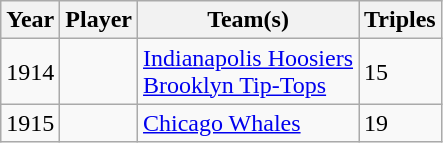<table class="wikitable">
<tr>
<th>Year</th>
<th>Player</th>
<th>Team(s)</th>
<th>Triples</th>
</tr>
<tr>
<td>1914</td>
<td><br></td>
<td><a href='#'>Indianapolis Hoosiers</a><br><a href='#'>Brooklyn Tip-Tops</a></td>
<td>15</td>
</tr>
<tr>
<td>1915</td>
<td></td>
<td><a href='#'>Chicago Whales</a></td>
<td>19</td>
</tr>
</table>
